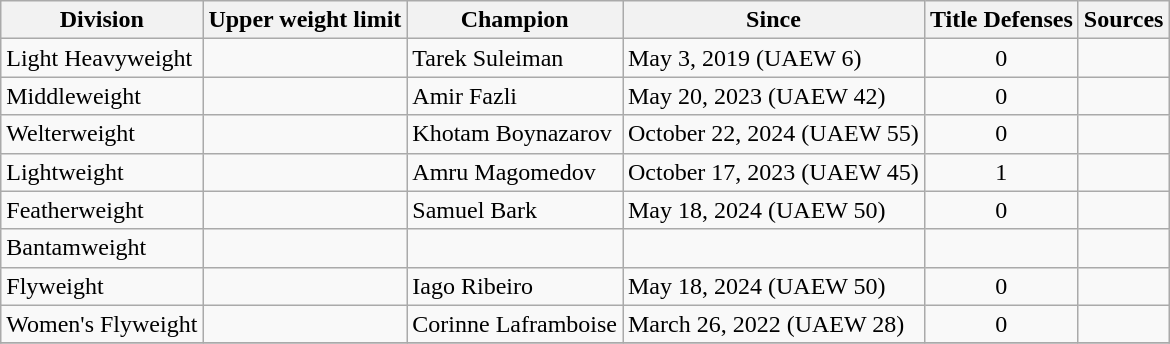<table class="wikitable">
<tr>
<th scope="col">Division</th>
<th scope="col">Upper weight limit</th>
<th scope="col">Champion</th>
<th scope="col">Since</th>
<th scope="col">Title Defenses</th>
<th scope="col">Sources</th>
</tr>
<tr>
<td>Light Heavyweight</td>
<td></td>
<td> Tarek Suleiman</td>
<td>May 3, 2019 (UAEW 6)</td>
<td style="text-align: center;">0</td>
<td></td>
</tr>
<tr>
<td>Middleweight</td>
<td></td>
<td> Amir Fazli</td>
<td>May 20, 2023 (UAEW 42)</td>
<td style="text-align: center;">0</td>
<td></td>
</tr>
<tr>
<td>Welterweight</td>
<td></td>
<td> Khotam Boynazarov</td>
<td>October 22, 2024 (UAEW 55)</td>
<td style="text-align: center;">0</td>
<td></td>
</tr>
<tr>
<td>Lightweight</td>
<td></td>
<td> Amru Magomedov</td>
<td>October 17, 2023 (UAEW 45)</td>
<td style="text-align: center;">1</td>
<td></td>
</tr>
<tr>
<td>Featherweight</td>
<td></td>
<td> Samuel Bark</td>
<td>May 18, 2024 (UAEW 50)</td>
<td style="text-align: center;">0</td>
<td></td>
</tr>
<tr>
<td>Bantamweight</td>
<td></td>
<td></td>
<td></td>
<td style="text-align: center;"></td>
<td></td>
</tr>
<tr>
<td>Flyweight</td>
<td></td>
<td> Iago Ribeiro</td>
<td>May 18, 2024 (UAEW 50)</td>
<td style="text-align: center;">0</td>
<td></td>
</tr>
<tr>
<td>Women's Flyweight</td>
<td></td>
<td> Corinne Laframboise</td>
<td>March 26, 2022 (UAEW 28)</td>
<td style="text-align: center;">0</td>
<td></td>
</tr>
<tr>
</tr>
</table>
